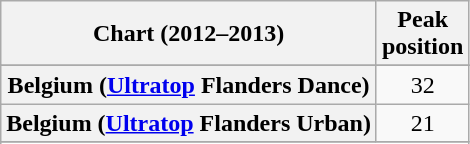<table class="wikitable plainrowheaders sortable" style="text-align:center">
<tr>
<th scope="col">Chart (2012–2013)</th>
<th scope="col">Peak<br>position</th>
</tr>
<tr>
</tr>
<tr>
</tr>
<tr>
</tr>
<tr>
<th scope="row">Belgium (<a href='#'>Ultratop</a> Flanders Dance)</th>
<td align=center>32</td>
</tr>
<tr>
<th scope="row">Belgium (<a href='#'>Ultratop</a> Flanders Urban)</th>
<td align=center>21</td>
</tr>
<tr>
</tr>
<tr>
</tr>
<tr>
</tr>
<tr>
</tr>
<tr>
</tr>
<tr>
</tr>
<tr>
</tr>
<tr>
</tr>
<tr>
</tr>
<tr>
</tr>
<tr>
</tr>
<tr>
</tr>
<tr>
</tr>
<tr>
</tr>
<tr>
</tr>
<tr>
</tr>
<tr>
</tr>
<tr>
</tr>
<tr>
</tr>
<tr>
</tr>
<tr>
</tr>
</table>
